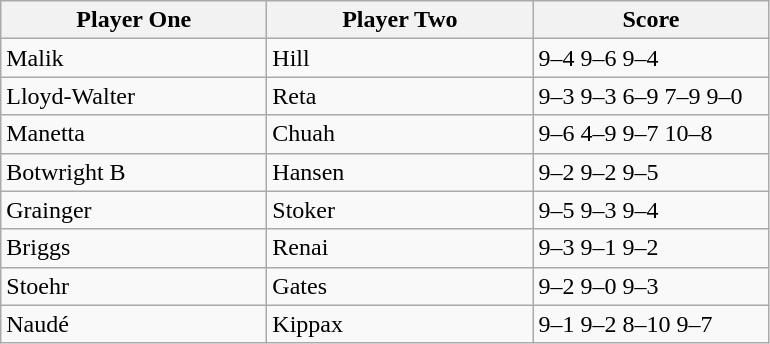<table class="wikitable">
<tr>
<th width=170>Player One</th>
<th width=170>Player Two</th>
<th width=150>Score</th>
</tr>
<tr>
<td> Malik</td>
<td> Hill</td>
<td>9–4 9–6 9–4</td>
</tr>
<tr>
<td> Lloyd-Walter</td>
<td> Reta</td>
<td>9–3 9–3 6–9 7–9 9–0</td>
</tr>
<tr>
<td> Manetta</td>
<td> Chuah</td>
<td>9–6 4–9 9–7 10–8</td>
</tr>
<tr>
<td> Botwright B</td>
<td> Hansen</td>
<td>9–2 9–2 9–5</td>
</tr>
<tr>
<td> Grainger</td>
<td> Stoker</td>
<td>9–5 9–3 9–4</td>
</tr>
<tr>
<td> Briggs</td>
<td> Renai</td>
<td>9–3 9–1 9–2</td>
</tr>
<tr>
<td> Stoehr</td>
<td> Gates</td>
<td>9–2 9–0 9–3</td>
</tr>
<tr>
<td> Naudé</td>
<td> Kippax</td>
<td>9–1 9–2 8–10 9–7</td>
</tr>
</table>
